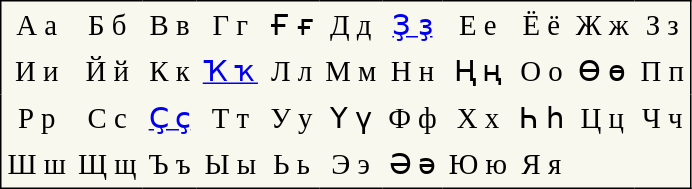<table cellpadding=4 style="font-size:larger; text-align:center; border-color:black; border-width:1px; border-style:solid; border-collapse:collapse; background-color:#F8F8EF;" summary="Bashkir Alphabet">
<tr>
<td>А а</td>
<td>Б б</td>
<td>В в</td>
<td>Г г</td>
<td>Ғ ғ</td>
<td>Д д</td>
<td><a href='#'>Ҙ ҙ</a></td>
<td>Е е</td>
<td>Ё ё</td>
<td>Ж ж</td>
<td>З з</td>
</tr>
<tr>
<td>И и</td>
<td>Й й</td>
<td>К к</td>
<td><a href='#'>Ҡ ҡ</a></td>
<td>Л л</td>
<td>М м</td>
<td>Н н</td>
<td>Ң ң</td>
<td>О о</td>
<td>Ө ө</td>
<td>П п</td>
</tr>
<tr>
<td>Р р</td>
<td>С с</td>
<td><a href='#'>Ҫ ҫ</a></td>
<td>Т т</td>
<td>У у</td>
<td>Ү ү</td>
<td>Ф ф</td>
<td>Х х</td>
<td>Һ һ</td>
<td>Ц ц</td>
<td>Ч ч</td>
</tr>
<tr>
<td>Ш ш</td>
<td>Щ щ</td>
<td>Ъ ъ</td>
<td>Ы ы</td>
<td>Ь ь</td>
<td>Э э</td>
<td>Ә ә</td>
<td>Ю ю</td>
<td>Я я</td>
</tr>
</table>
